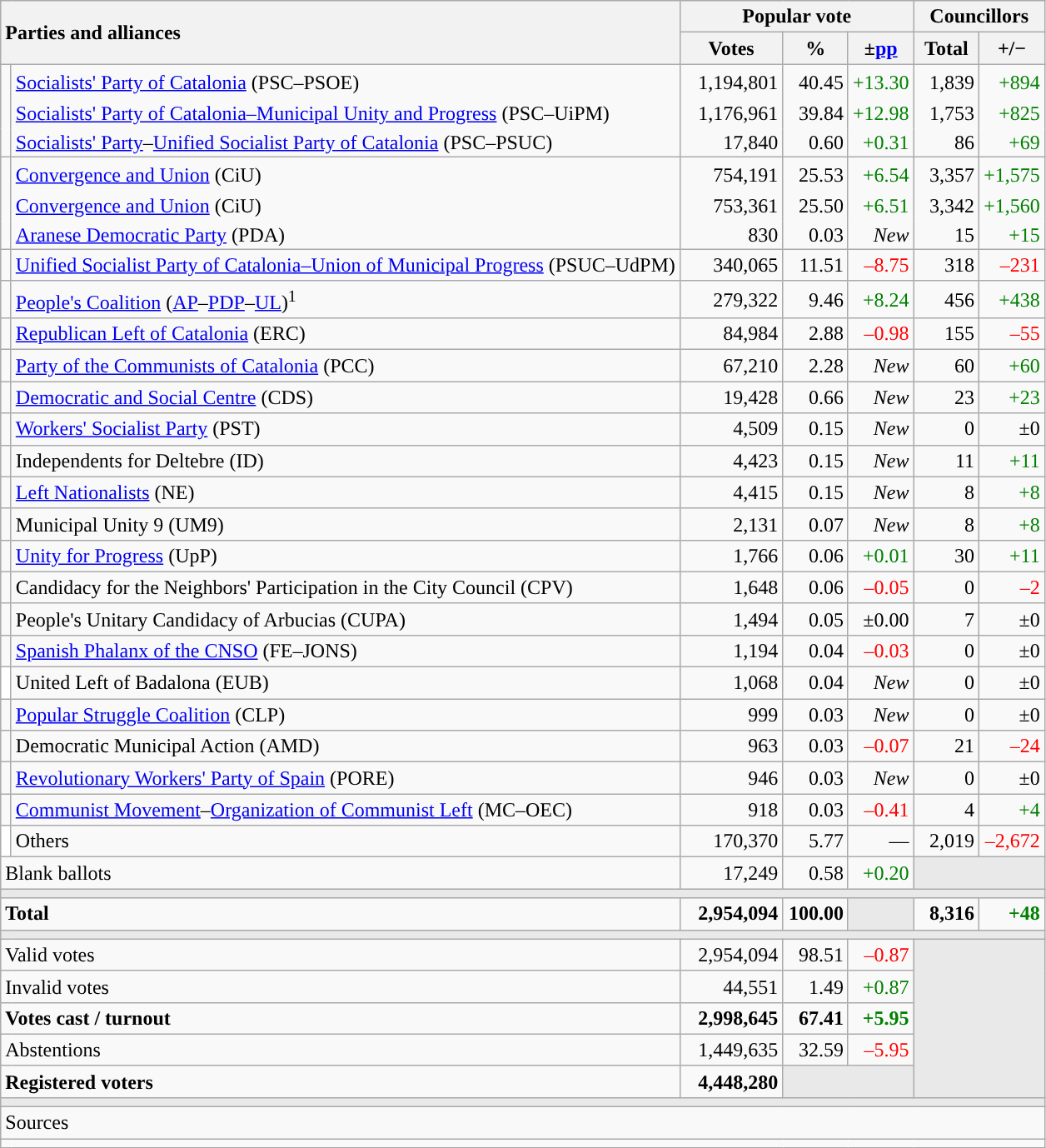<table class="wikitable" style="text-align:right;">
<tr>
<th style="text-align:left;" rowspan="2" colspan="2" width="525">Parties and alliances</th>
<th colspan="3">Popular vote</th>
<th colspan="2">Councillors</th>
</tr>
<tr>
<th width="75">Votes</th>
<th width="45">%</th>
<th width="45">±<a href='#'>pp</a></th>
<th width="45">Total</th>
<th width="45">+/−</th>
</tr>
<tr style="line-height:22px;">
<td width="1" rowspan="3"></td>
<td align="left"><a href='#'>Socialists' Party of Catalonia</a> (PSC–PSOE)</td>
<td>1,194,801</td>
<td>40.45</td>
<td style="color:green;">+13.30</td>
<td>1,839</td>
<td style="color:green;">+894</td>
</tr>
<tr style="border-bottom-style:hidden; border-top-style:hidden; line-height:16px;">
<td align="left"><span><a href='#'>Socialists' Party of Catalonia–Municipal Unity and Progress</a> (PSC–UiPM)</span></td>
<td>1,176,961</td>
<td>39.84</td>
<td style="color:green;">+12.98</td>
<td>1,753</td>
<td style="color:green;">+825</td>
</tr>
<tr style="line-height:16px;">
<td align="left"><span><a href='#'>Socialists' Party</a>–<a href='#'>Unified Socialist Party of Catalonia</a> (PSC–PSUC)</span></td>
<td>17,840</td>
<td>0.60</td>
<td style="color:green;">+0.31</td>
<td>86</td>
<td style="color:green;">+69</td>
</tr>
<tr style="line-height:22px;">
<td rowspan="3" style="color:inherit;background:"></td>
<td align="left"><a href='#'>Convergence and Union</a> (CiU)</td>
<td>754,191</td>
<td>25.53</td>
<td style="color:green;">+6.54</td>
<td>3,357</td>
<td style="color:green;">+1,575</td>
</tr>
<tr style="border-bottom-style:hidden; border-top-style:hidden; line-height:16px;">
<td align="left"><span><a href='#'>Convergence and Union</a> (CiU)</span></td>
<td>753,361</td>
<td>25.50</td>
<td style="color:green;">+6.51</td>
<td>3,342</td>
<td style="color:green;">+1,560</td>
</tr>
<tr style="line-height:16px;">
<td align="left"><span><a href='#'>Aranese Democratic Party</a> (PDA)</span></td>
<td>830</td>
<td>0.03</td>
<td><em>New</em></td>
<td>15</td>
<td style="color:green;">+15</td>
</tr>
<tr>
<td style="color:inherit;background:"></td>
<td align="left"><a href='#'>Unified Socialist Party of Catalonia–Union of Municipal Progress</a> (PSUC–UdPM)</td>
<td>340,065</td>
<td>11.51</td>
<td style="color:red;">–8.75</td>
<td>318</td>
<td style="color:red;">–231</td>
</tr>
<tr>
<td style="color:inherit;background:"></td>
<td align="left"><a href='#'>People's Coalition</a> (<a href='#'>AP</a>–<a href='#'>PDP</a>–<a href='#'>UL</a>)<sup>1</sup></td>
<td>279,322</td>
<td>9.46</td>
<td style="color:green;">+8.24</td>
<td>456</td>
<td style="color:green;">+438</td>
</tr>
<tr>
<td style="color:inherit;background:"></td>
<td align="left"><a href='#'>Republican Left of Catalonia</a> (ERC)</td>
<td>84,984</td>
<td>2.88</td>
<td style="color:red;">–0.98</td>
<td>155</td>
<td style="color:red;">–55</td>
</tr>
<tr>
<td style="color:inherit;background:"></td>
<td align="left"><a href='#'>Party of the Communists of Catalonia</a> (PCC)</td>
<td>67,210</td>
<td>2.28</td>
<td><em>New</em></td>
<td>60</td>
<td style="color:green;">+60</td>
</tr>
<tr>
<td style="color:inherit;background:"></td>
<td align="left"><a href='#'>Democratic and Social Centre</a> (CDS)</td>
<td>19,428</td>
<td>0.66</td>
<td><em>New</em></td>
<td>23</td>
<td style="color:green;">+23</td>
</tr>
<tr>
<td style="color:inherit;background:"></td>
<td align="left"><a href='#'>Workers' Socialist Party</a> (PST)</td>
<td>4,509</td>
<td>0.15</td>
<td><em>New</em></td>
<td>0</td>
<td>±0</td>
</tr>
<tr>
<td style="color:inherit;background:"></td>
<td align="left">Independents for Deltebre (ID)</td>
<td>4,423</td>
<td>0.15</td>
<td><em>New</em></td>
<td>11</td>
<td style="color:green;">+11</td>
</tr>
<tr>
<td style="color:inherit;background:"></td>
<td align="left"><a href='#'>Left Nationalists</a> (NE)</td>
<td>4,415</td>
<td>0.15</td>
<td><em>New</em></td>
<td>8</td>
<td style="color:green;">+8</td>
</tr>
<tr>
<td style="color:inherit;background:"></td>
<td align="left">Municipal Unity 9 (UM9)</td>
<td>2,131</td>
<td>0.07</td>
<td><em>New</em></td>
<td>8</td>
<td style="color:green;">+8</td>
</tr>
<tr>
<td style="color:inherit;background:"></td>
<td align="left"><a href='#'>Unity for Progress</a> (UpP)</td>
<td>1,766</td>
<td>0.06</td>
<td style="color:green;">+0.01</td>
<td>30</td>
<td style="color:green;">+11</td>
</tr>
<tr>
<td style="color:inherit;background:"></td>
<td align="left">Candidacy for the Neighbors' Participation in the City Council (CPV)</td>
<td>1,648</td>
<td>0.06</td>
<td style="color:red;">–0.05</td>
<td>0</td>
<td style="color:red;">–2</td>
</tr>
<tr>
<td style="color:inherit;background:"></td>
<td align="left">People's Unitary Candidacy of Arbucias (CUPA)</td>
<td>1,494</td>
<td>0.05</td>
<td>±0.00</td>
<td>7</td>
<td>±0</td>
</tr>
<tr>
<td style="color:inherit;background:"></td>
<td align="left"><a href='#'>Spanish Phalanx of the CNSO</a> (FE–JONS)</td>
<td>1,194</td>
<td>0.04</td>
<td style="color:red;">–0.03</td>
<td>0</td>
<td>±0</td>
</tr>
<tr>
<td bgcolor="white"></td>
<td align="left">United Left of Badalona (EUB)</td>
<td>1,068</td>
<td>0.04</td>
<td><em>New</em></td>
<td>0</td>
<td>±0</td>
</tr>
<tr>
<td style="color:inherit;background:"></td>
<td align="left"><a href='#'>Popular Struggle Coalition</a> (CLP)</td>
<td>999</td>
<td>0.03</td>
<td><em>New</em></td>
<td>0</td>
<td>±0</td>
</tr>
<tr>
<td style="color:inherit;background:"></td>
<td align="left">Democratic Municipal Action (AMD)</td>
<td>963</td>
<td>0.03</td>
<td style="color:red;">–0.07</td>
<td>21</td>
<td style="color:red;">–24</td>
</tr>
<tr>
<td style="color:inherit;background:"></td>
<td align="left"><a href='#'>Revolutionary Workers' Party of Spain</a> (PORE)</td>
<td>946</td>
<td>0.03</td>
<td><em>New</em></td>
<td>0</td>
<td>±0</td>
</tr>
<tr>
<td style="color:inherit;background:"></td>
<td align="left"><a href='#'>Communist Movement</a>–<a href='#'>Organization of Communist Left</a> (MC–OEC)</td>
<td>918</td>
<td>0.03</td>
<td style="color:red;">–0.41</td>
<td>4</td>
<td style="color:green;">+4</td>
</tr>
<tr>
<td bgcolor="white"></td>
<td align="left">Others</td>
<td>170,370</td>
<td>5.77</td>
<td>—</td>
<td>2,019</td>
<td style="color:red;">–2,672</td>
</tr>
<tr>
<td align="left" colspan="2">Blank ballots</td>
<td>17,249</td>
<td>0.58</td>
<td style="color:green;">+0.20</td>
<td style="color:inherit;background:#E9E9E9" colspan="2"></td>
</tr>
<tr>
<td colspan="7" style="color:inherit;background:#E9E9E9"></td>
</tr>
<tr style="font-weight:bold;">
<td align="left" colspan="2">Total</td>
<td>2,954,094</td>
<td>100.00</td>
<td bgcolor="#E9E9E9"></td>
<td>8,316</td>
<td style="color:green;">+48</td>
</tr>
<tr>
<td colspan="7" style="color:inherit;background:#E9E9E9"></td>
</tr>
<tr>
<td align="left" colspan="2">Valid votes</td>
<td>2,954,094</td>
<td>98.51</td>
<td style="color:red;">–0.87</td>
<td bgcolor="#E9E9E9" colspan="2" rowspan="5"></td>
</tr>
<tr>
<td align="left" colspan="2">Invalid votes</td>
<td>44,551</td>
<td>1.49</td>
<td style="color:green;">+0.87</td>
</tr>
<tr style="font-weight:bold;">
<td align="left" colspan="2">Votes cast / turnout</td>
<td>2,998,645</td>
<td>67.41</td>
<td style="color:green;">+5.95</td>
</tr>
<tr>
<td align="left" colspan="2">Abstentions</td>
<td>1,449,635</td>
<td>32.59</td>
<td style="color:red;">–5.95</td>
</tr>
<tr style="font-weight:bold;">
<td align="left" colspan="2">Registered voters</td>
<td>4,448,280</td>
<td bgcolor="#E9E9E9" colspan="2"></td>
</tr>
<tr>
<td colspan="7" style="color:inherit;background:#E9E9E9"></td>
</tr>
<tr>
<td align="left" colspan="7">Sources</td>
</tr>
<tr>
<td colspan="7" style="text-align:left; max-width:790px;"></td>
</tr>
</table>
